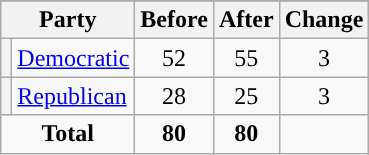<table class="wikitable" style="text-align:center;">
<tr>
</tr>
<tr>
<th colspan=2>Party</th>
<th>Before</th>
<th>After</th>
<th>Change</th>
</tr>
<tr>
<th style="background-color:"></th>
<td style="text-align:left;"><a href='#'>Democratic</a></td>
<td>52</td>
<td>55</td>
<td> 3</td>
</tr>
<tr>
<th style="background-color:"></th>
<td style="text-align:left;"><a href='#'>Republican</a></td>
<td>28</td>
<td>25</td>
<td> 3</td>
</tr>
<tr>
<td colspan=2><strong>Total</strong></td>
<td><strong>80</strong></td>
<td><strong>80</strong></td>
<td></td>
</tr>
</table>
